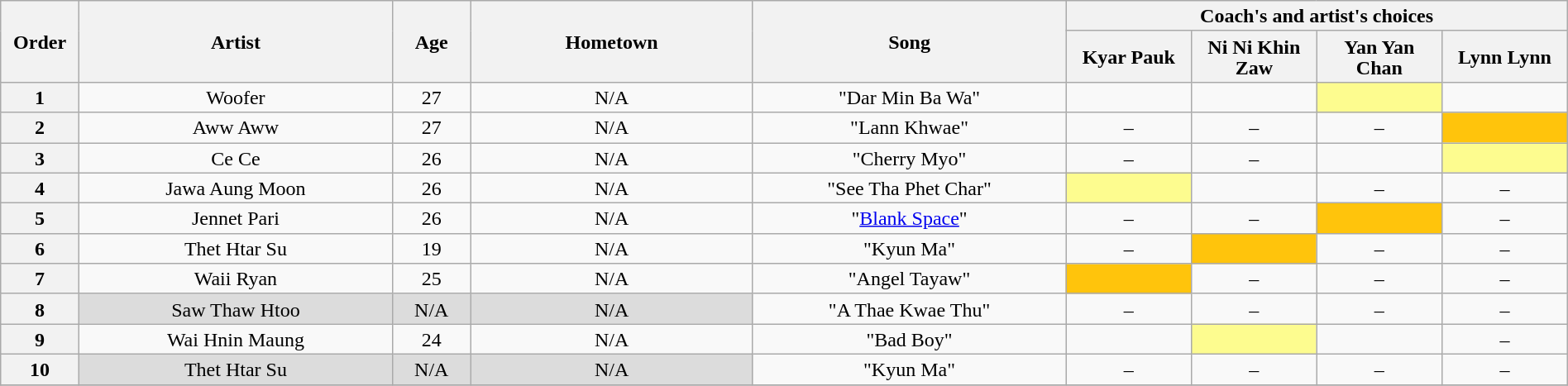<table class="wikitable" style="text-align:center; line-height:17px; width:100%;">
<tr>
<th scope="col" rowspan="2" width="05%">Order</th>
<th scope="col" rowspan="2" width="20%">Artist</th>
<th scope="col" rowspan="2" width="05%">Age</th>
<th scope="col" rowspan="2" width="18%">Hometown</th>
<th scope="col" rowspan="2" width="20%">Song</th>
<th scope="col" colspan="4" width="32%">Coach's and artist's choices</th>
</tr>
<tr>
<th width="08%">Kyar Pauk</th>
<th width="08%">Ni Ni Khin Zaw</th>
<th width="08%">Yan Yan Chan</th>
<th width="08%">Lynn Lynn</th>
</tr>
<tr>
<th>1</th>
<td>Woofer</td>
<td>27</td>
<td>N/A</td>
<td>"Dar Min Ba Wa"</td>
<td><strong></strong></td>
<td><strong></strong></td>
<td style="background:#fdfc8f;"><strong></strong></td>
<td><strong></strong></td>
</tr>
<tr>
<th>2</th>
<td>Aww Aww</td>
<td>27</td>
<td>N/A</td>
<td>"Lann Khwae"</td>
<td>–</td>
<td>–</td>
<td>–</td>
<td style="background:#FFC40C;"><strong></strong></td>
</tr>
<tr>
<th>3</th>
<td>Ce Ce</td>
<td>26</td>
<td>N/A</td>
<td>"Cherry Myo"</td>
<td>–</td>
<td>–</td>
<td><strong></strong></td>
<td style="background:#fdfc8f;"><strong></strong></td>
</tr>
<tr>
<th>4</th>
<td>Jawa Aung Moon</td>
<td>26</td>
<td>N/A</td>
<td>"See Tha Phet Char"</td>
<td style="background:#fdfc8f;"><strong></strong></td>
<td><strong></strong></td>
<td>–</td>
<td>–</td>
</tr>
<tr>
<th>5</th>
<td>Jennet Pari</td>
<td>26</td>
<td>N/A</td>
<td>"<a href='#'>Blank Space</a>"</td>
<td>–</td>
<td>–</td>
<td style="background:#FFC40C;"><strong></strong></td>
<td>–</td>
</tr>
<tr>
<th>6</th>
<td>Thet Htar Su</td>
<td>19</td>
<td>N/A</td>
<td>"Kyun Ma"</td>
<td>–</td>
<td style="background:#FFC40C;"><strong></strong></td>
<td>–</td>
<td>–</td>
</tr>
<tr>
<th>7</th>
<td>Waii Ryan</td>
<td>25</td>
<td>N/A</td>
<td>"Angel Tayaw"</td>
<td style="background:#FFC40C;"><strong></strong></td>
<td>–</td>
<td>–</td>
<td>–</td>
</tr>
<tr>
<th>8</th>
<td style="background:#DCDCDC;">Saw Thaw Htoo</td>
<td style="background:#DCDCDC;">N/A</td>
<td style="background:#DCDCDC;">N/A</td>
<td>"A Thae Kwae Thu"</td>
<td>–</td>
<td>–</td>
<td>–</td>
<td>–</td>
</tr>
<tr>
<th>9</th>
<td>Wai Hnin Maung</td>
<td>24</td>
<td>N/A</td>
<td>"Bad Boy"</td>
<td><strong></strong></td>
<td style="background:#fdfc8f;"><br><strong></strong></td>
<td><strong></strong></td>
<td>–</td>
</tr>
<tr>
<th>10</th>
<td style="background:#DCDCDC;">Thet Htar Su</td>
<td style="background:#DCDCDC;">N/A</td>
<td style="background:#DCDCDC;">N/A</td>
<td>"Kyun Ma"</td>
<td>–</td>
<td>–</td>
<td>–</td>
<td>–</td>
</tr>
<tr>
</tr>
</table>
